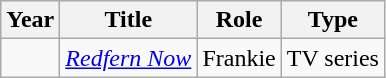<table class="wikitable">
<tr>
<th>Year</th>
<th>Title</th>
<th>Role</th>
<th>Type</th>
</tr>
<tr>
<td></td>
<td><em><a href='#'>Redfern Now</a></em></td>
<td>Frankie</td>
<td>TV series</td>
</tr>
</table>
